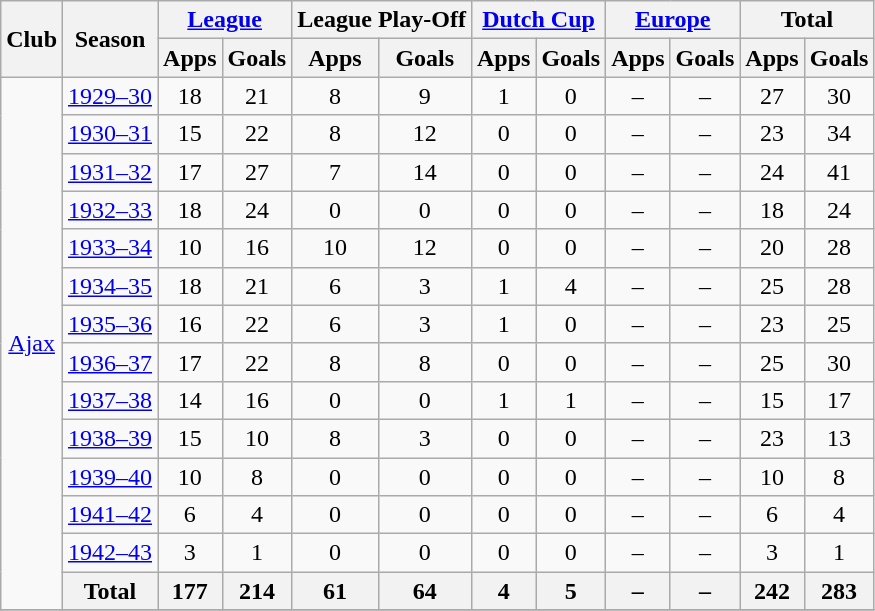<table class="wikitable" style="font-size:100%; text-align: center;">
<tr>
<th rowspan=2>Club</th>
<th rowspan=2>Season</th>
<th colspan=2><a href='#'>League</a></th>
<th colspan=2>League Play-Off</th>
<th colspan=2><a href='#'>Dutch Cup</a></th>
<th colspan=2><a href='#'>Europe</a></th>
<th colspan=2>Total</th>
</tr>
<tr>
<th>Apps</th>
<th>Goals</th>
<th>Apps</th>
<th>Goals</th>
<th>Apps</th>
<th>Goals</th>
<th>Apps</th>
<th>Goals</th>
<th>Apps</th>
<th>Goals</th>
</tr>
<tr>
<td rowspan=14><a href='#'>Ajax</a></td>
<td><a href='#'>1929–30</a></td>
<td>18</td>
<td>21</td>
<td>8</td>
<td>9</td>
<td>1</td>
<td>0</td>
<td>–</td>
<td>–</td>
<td>27</td>
<td>30</td>
</tr>
<tr>
<td><a href='#'>1930–31</a></td>
<td>15</td>
<td>22</td>
<td>8</td>
<td>12</td>
<td>0</td>
<td>0</td>
<td>–</td>
<td>–</td>
<td>23</td>
<td>34</td>
</tr>
<tr>
<td><a href='#'>1931–32</a></td>
<td>17</td>
<td>27</td>
<td>7</td>
<td>14</td>
<td>0</td>
<td>0</td>
<td>–</td>
<td>–</td>
<td>24</td>
<td>41</td>
</tr>
<tr>
<td><a href='#'>1932–33</a></td>
<td>18</td>
<td>24</td>
<td>0</td>
<td>0</td>
<td>0</td>
<td>0</td>
<td>–</td>
<td>–</td>
<td>18</td>
<td>24</td>
</tr>
<tr>
<td><a href='#'>1933–34</a></td>
<td>10</td>
<td>16</td>
<td>10</td>
<td>12</td>
<td>0</td>
<td>0</td>
<td>–</td>
<td>–</td>
<td>20</td>
<td>28</td>
</tr>
<tr>
<td><a href='#'>1934–35</a></td>
<td>18</td>
<td>21</td>
<td>6</td>
<td>3</td>
<td>1</td>
<td>4</td>
<td>–</td>
<td>–</td>
<td>25</td>
<td>28</td>
</tr>
<tr>
<td><a href='#'>1935–36</a></td>
<td>16</td>
<td>22</td>
<td>6</td>
<td>3</td>
<td>1</td>
<td>0</td>
<td>–</td>
<td>–</td>
<td>23</td>
<td>25</td>
</tr>
<tr>
<td><a href='#'>1936–37</a></td>
<td>17</td>
<td>22</td>
<td>8</td>
<td>8</td>
<td>0</td>
<td>0</td>
<td>–</td>
<td>–</td>
<td>25</td>
<td>30</td>
</tr>
<tr>
<td><a href='#'>1937–38</a></td>
<td>14</td>
<td>16</td>
<td>0</td>
<td>0</td>
<td>1</td>
<td>1</td>
<td>–</td>
<td>–</td>
<td>15</td>
<td>17</td>
</tr>
<tr>
<td><a href='#'>1938–39</a></td>
<td>15</td>
<td>10</td>
<td>8</td>
<td>3</td>
<td>0</td>
<td>0</td>
<td>–</td>
<td>–</td>
<td>23</td>
<td>13</td>
</tr>
<tr>
<td><a href='#'>1939–40</a></td>
<td>10</td>
<td>8</td>
<td>0</td>
<td>0</td>
<td>0</td>
<td>0</td>
<td>–</td>
<td>–</td>
<td>10</td>
<td>8</td>
</tr>
<tr>
<td><a href='#'>1941–42</a></td>
<td>6</td>
<td>4</td>
<td>0</td>
<td>0</td>
<td>0</td>
<td>0</td>
<td>–</td>
<td>–</td>
<td>6</td>
<td>4</td>
</tr>
<tr>
<td><a href='#'>1942–43</a></td>
<td>3</td>
<td>1</td>
<td>0</td>
<td>0</td>
<td>0</td>
<td>0</td>
<td>–</td>
<td>–</td>
<td>3</td>
<td>1</td>
</tr>
<tr>
<th>Total</th>
<th>177</th>
<th>214</th>
<th>61</th>
<th>64</th>
<th>4</th>
<th>5</th>
<th>–</th>
<th>–</th>
<th>242</th>
<th>283</th>
</tr>
<tr>
</tr>
</table>
